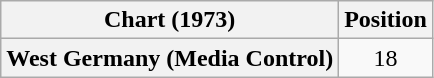<table class="wikitable plainrowheaders" style="text-align:center">
<tr>
<th>Chart (1973)</th>
<th>Position</th>
</tr>
<tr>
<th scope="row">West Germany (Media Control)</th>
<td>18</td>
</tr>
</table>
